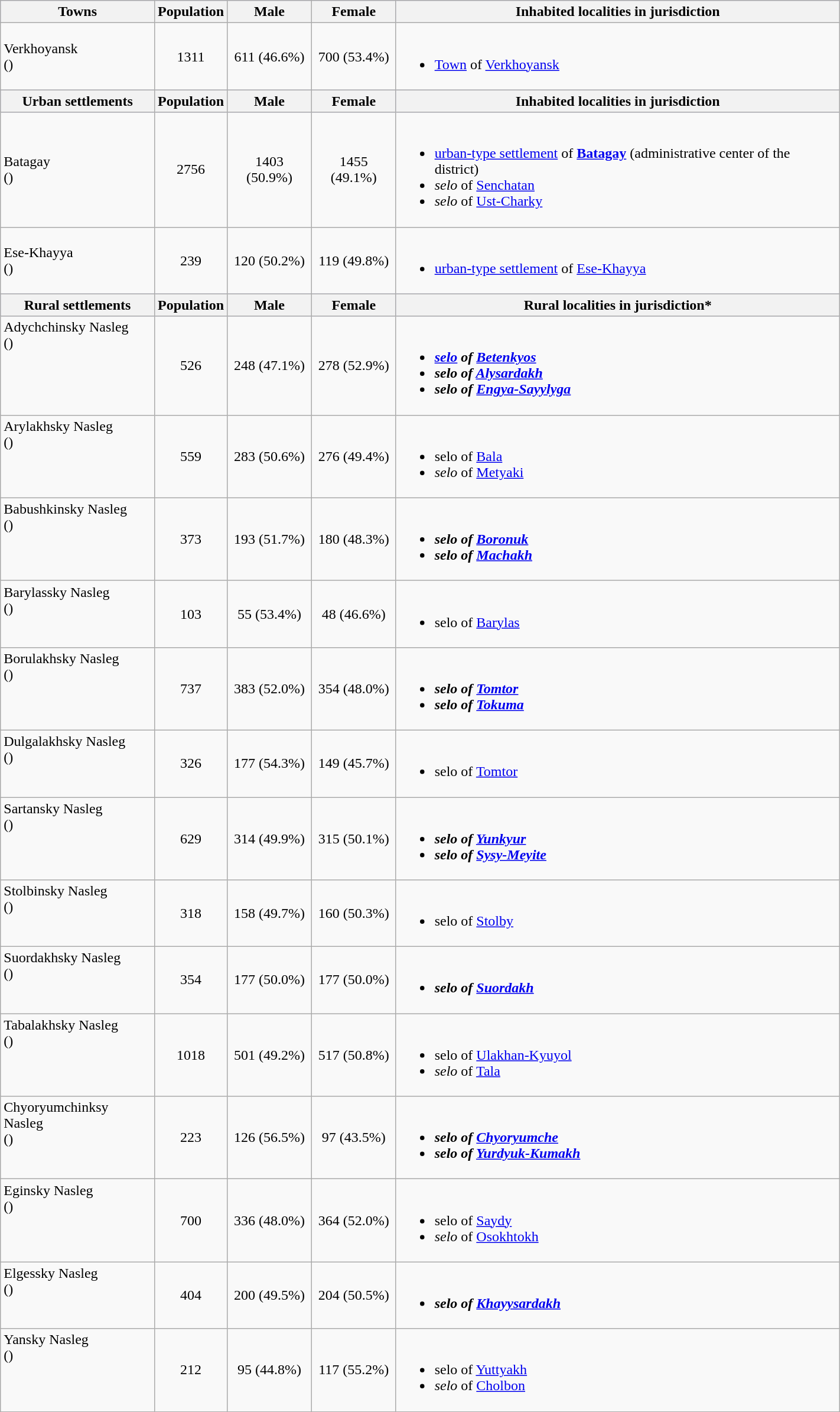<table class="wikitable" style="width:75%">
<tr bgcolor="#CCCCFF" align="left">
<th>Towns</th>
<th>Population</th>
<th>Male</th>
<th>Female</th>
<th>Inhabited localities in jurisdiction</th>
</tr>
<tr>
<td valign="center">Verkhoyansk<br>()</td>
<td align="center">1311</td>
<td align="center">611 (46.6%)</td>
<td align="center">700 (53.4%)</td>
<td><br><ul><li><a href='#'>Town</a> of <a href='#'>Verkhoyansk</a></li></ul></td>
</tr>
<tr bgcolor="#CCCCFF" align="left">
<th>Urban settlements</th>
<th>Population</th>
<th>Male</th>
<th>Female</th>
<th>Inhabited localities in jurisdiction</th>
</tr>
<tr>
<td valign="center">Batagay<br>()</td>
<td align="center">2756</td>
<td align="center">1403 (50.9%)</td>
<td align="center">1455 (49.1%)</td>
<td><br><ul><li><a href='#'>urban-type settlement</a> of <strong><a href='#'>Batagay</a></strong> (administrative center of the district)</li><li><em>selo</em> of <a href='#'>Senchatan</a></li><li><em>selo</em> of <a href='#'>Ust-Charky</a></li></ul></td>
</tr>
<tr>
<td valign="center">Ese-Khayya<br>()</td>
<td align="center">239</td>
<td align="center">120 (50.2%)</td>
<td align="center">119 (49.8%)</td>
<td><br><ul><li><a href='#'>urban-type settlement</a> of <a href='#'>Ese-Khayya</a></li></ul></td>
</tr>
<tr bgcolor="#CCCCFF" align="left">
<th>Rural settlements</th>
<th>Population</th>
<th>Male</th>
<th>Female</th>
<th>Rural localities in jurisdiction*</th>
</tr>
<tr>
<td valign="top">Adychchinsky Nasleg<br>()</td>
<td align="center">526</td>
<td align="center">248 (47.1%)</td>
<td align="center">278 (52.9%)</td>
<td><br><ul><li><strong><em><a href='#'>selo</a><em> of <a href='#'>Betenkyos</a><strong></li><li></em>selo<em> of <a href='#'>Alysardakh</a></li><li></em>selo<em> of <a href='#'>Engya-Sayylyga</a></li></ul></td>
</tr>
<tr>
<td valign="top">Arylakhsky Nasleg<br>()</td>
<td align="center">559</td>
<td align="center">283 (50.6%)</td>
<td align="center">276 (49.4%)</td>
<td><br><ul><li></em></strong>selo</em> of <a href='#'>Bala</a></strong></li><li><em>selo</em> of <a href='#'>Metyaki</a></li></ul></td>
</tr>
<tr>
<td valign="top">Babushkinsky Nasleg<br>()</td>
<td align="center">373</td>
<td align="center">193 (51.7%)</td>
<td align="center">180 (48.3%)</td>
<td><br><ul><li><strong><em>selo<em> of <a href='#'>Boronuk</a><strong></li><li></em>selo<em> of <a href='#'>Machakh</a></li></ul></td>
</tr>
<tr>
<td valign="top">Barylassky Nasleg<br>()</td>
<td align="center">103</td>
<td align="center">55 (53.4%)</td>
<td align="center">48 (46.6%)</td>
<td><br><ul><li></em></strong>selo</em> of <a href='#'>Barylas</a></strong></li></ul></td>
</tr>
<tr>
<td valign="top">Borulakhsky Nasleg<br>()</td>
<td align="center">737</td>
<td align="center">383 (52.0%)</td>
<td align="center">354 (48.0%)</td>
<td><br><ul><li><strong><em>selo<em> of <a href='#'>Tomtor</a><strong></li><li></em>selo<em> of <a href='#'>Tokuma</a></li></ul></td>
</tr>
<tr>
<td valign="top">Dulgalakhsky Nasleg<br>()</td>
<td align="center">326</td>
<td align="center">177 (54.3%)</td>
<td align="center">149 (45.7%)</td>
<td><br><ul><li></em></strong>selo</em> of <a href='#'>Tomtor</a></strong></li></ul></td>
</tr>
<tr>
<td valign="top">Sartansky Nasleg<br>()</td>
<td align="center">629</td>
<td align="center">314 (49.9%)</td>
<td align="center">315 (50.1%)</td>
<td><br><ul><li><strong><em>selo<em> of <a href='#'>Yunkyur</a><strong></li><li></em>selo<em> of <a href='#'>Sysy-Meyite</a></li></ul></td>
</tr>
<tr>
<td valign="top">Stolbinsky Nasleg<br>()</td>
<td align="center">318</td>
<td align="center">158 (49.7%)</td>
<td align="center">160 (50.3%)</td>
<td><br><ul><li></em></strong>selo</em> of <a href='#'>Stolby</a></strong></li></ul></td>
</tr>
<tr>
<td valign="top">Suordakhsky Nasleg<br>()</td>
<td align="center">354</td>
<td align="center">177 (50.0%)</td>
<td align="center">177 (50.0%)</td>
<td><br><ul><li><strong><em>selo<em> of <a href='#'>Suordakh</a><strong></li></ul></td>
</tr>
<tr>
<td valign="top">Tabalakhsky Nasleg<br>()</td>
<td align="center">1018</td>
<td align="center">501 (49.2%)</td>
<td align="center">517 (50.8%)</td>
<td><br><ul><li></em></strong>selo</em> of <a href='#'>Ulakhan-Kyuyol</a></strong></li><li><em>selo</em> of <a href='#'>Tala</a></li></ul></td>
</tr>
<tr>
<td valign="top">Chyoryumchinksy Nasleg<br>()</td>
<td align="center">223</td>
<td align="center">126 (56.5%)</td>
<td align="center">97 (43.5%)</td>
<td><br><ul><li><strong><em>selo<em> of <a href='#'>Chyoryumche</a><strong></li><li></em>selo<em> of <a href='#'>Yurdyuk-Kumakh</a></li></ul></td>
</tr>
<tr>
<td valign="top">Eginsky Nasleg<br>()</td>
<td align="center">700</td>
<td align="center">336 (48.0%)</td>
<td align="center">364 (52.0%)</td>
<td><br><ul><li></em></strong>selo</em> of <a href='#'>Saydy</a></strong></li><li><em>selo</em> of <a href='#'>Osokhtokh</a></li></ul></td>
</tr>
<tr>
<td valign="top">Elgessky Nasleg<br>()</td>
<td align="center">404</td>
<td align="center">200 (49.5%)</td>
<td align="center">204 (50.5%)</td>
<td><br><ul><li><strong><em>selo<em> of <a href='#'>Khayysardakh</a><strong></li></ul></td>
</tr>
<tr>
<td valign="top">Yansky Nasleg<br>()</td>
<td align="center">212</td>
<td align="center">95  (44.8%)</td>
<td align="center">117 (55.2%)</td>
<td><br><ul><li></em></strong>selo</em> of <a href='#'>Yuttyakh</a></strong></li><li><em>selo</em> of <a href='#'>Cholbon</a></li></ul></td>
</tr>
</table>
